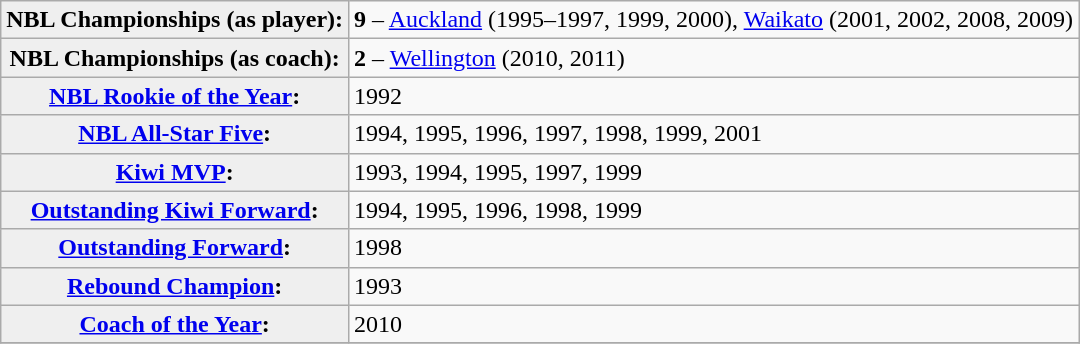<table class="wikitable">
<tr align=left>
<th style="background:#efefef;"><strong>NBL Championships</strong> (as player):</th>
<td><strong>9</strong> – <a href='#'>Auckland</a> (1995–1997, 1999, 2000), <a href='#'>Waikato</a> (2001, 2002, 2008, 2009)</td>
</tr>
<tr>
<th style="background:#efefef;"><strong>NBL Championships</strong> (as coach):</th>
<td><strong>2</strong> – <a href='#'>Wellington</a> (2010, 2011)</td>
</tr>
<tr>
<th style="background:#efefef;"><strong><a href='#'>NBL Rookie of the Year</a>:</strong></th>
<td>1992</td>
</tr>
<tr>
<th style="background:#efefef;"><strong><a href='#'>NBL All-Star Five</a>:</strong></th>
<td>1994, 1995, 1996, 1997, 1998, 1999, 2001</td>
</tr>
<tr>
<th style="background:#efefef;"><strong><a href='#'>Kiwi MVP</a>:</strong></th>
<td>1993, 1994, 1995, 1997, 1999</td>
</tr>
<tr>
<th style="background:#efefef;"><strong><a href='#'>Outstanding Kiwi Forward</a>:</strong></th>
<td>1994, 1995, 1996, 1998, 1999</td>
</tr>
<tr>
<th style="background:#efefef;"><strong><a href='#'>Outstanding Forward</a>:</strong></th>
<td>1998</td>
</tr>
<tr>
<th style="background:#efefef;"><strong><a href='#'>Rebound Champion</a>:</strong></th>
<td>1993</td>
</tr>
<tr>
<th style="background:#efefef;"><strong><a href='#'>Coach of the Year</a>:</strong></th>
<td>2010</td>
</tr>
<tr>
</tr>
</table>
